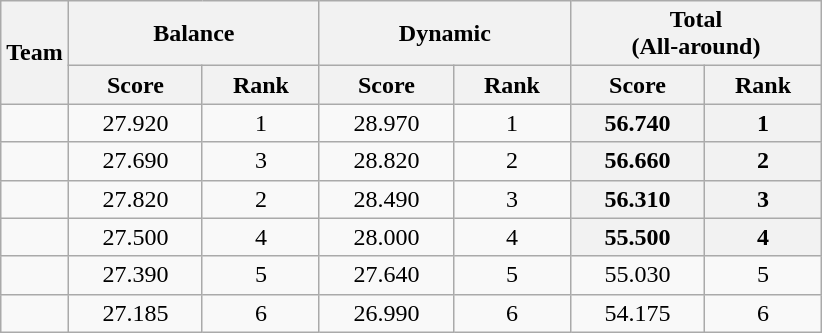<table class="wikitable" style="text-align:center">
<tr>
<th rowspan=2>Team</th>
<th style="width:10em" colspan=2>Balance</th>
<th style="width:10em" colspan=2>Dynamic</th>
<th style="width:10em" colspan=2>Total<br>(All-around)</th>
</tr>
<tr>
<th>Score</th>
<th>Rank</th>
<th>Score</th>
<th>Rank</th>
<th>Score</th>
<th>Rank</th>
</tr>
<tr>
<td align="left"></td>
<td>27.920</td>
<td>1</td>
<td>28.970</td>
<td>1</td>
<th>56.740</th>
<th>1</th>
</tr>
<tr>
<td align="left"></td>
<td>27.690</td>
<td>3</td>
<td>28.820</td>
<td>2</td>
<th>56.660</th>
<th>2</th>
</tr>
<tr>
<td align="left"></td>
<td>27.820</td>
<td>2</td>
<td>28.490</td>
<td>3</td>
<th>56.310</th>
<th>3</th>
</tr>
<tr>
<td align="left"></td>
<td>27.500</td>
<td>4</td>
<td>28.000</td>
<td>4</td>
<th>55.500</th>
<th>4</th>
</tr>
<tr>
<td align="left"></td>
<td>27.390</td>
<td>5</td>
<td>27.640</td>
<td>5</td>
<td>55.030</td>
<td>5</td>
</tr>
<tr>
<td align="left"></td>
<td>27.185</td>
<td>6</td>
<td>26.990</td>
<td>6</td>
<td>54.175</td>
<td>6</td>
</tr>
</table>
